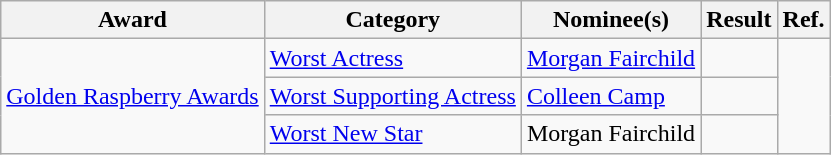<table class="wikitable">
<tr>
<th>Award</th>
<th>Category</th>
<th>Nominee(s)</th>
<th>Result</th>
<th>Ref.</th>
</tr>
<tr>
<td rowspan="3"><a href='#'>Golden Raspberry Awards</a></td>
<td><a href='#'>Worst Actress</a></td>
<td><a href='#'>Morgan Fairchild</a></td>
<td></td>
<td align="center" rowspan="3"></td>
</tr>
<tr>
<td><a href='#'>Worst Supporting Actress</a></td>
<td><a href='#'>Colleen Camp</a></td>
<td></td>
</tr>
<tr>
<td><a href='#'>Worst New Star</a></td>
<td>Morgan Fairchild</td>
<td></td>
</tr>
</table>
